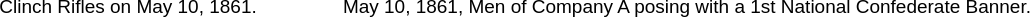<table width="835px" align="center">
<tr>
<td></td>
<td></td>
<td></td>
</tr>
<tr style="font-family: sans-serif; font-size:9.5pt">
<td>Clinch Rifles on May 10, 1861.</td>
<td colspan="2">May 10, 1861, Men of Company A posing with a 1st National Confederate Banner.</td>
</tr>
</table>
